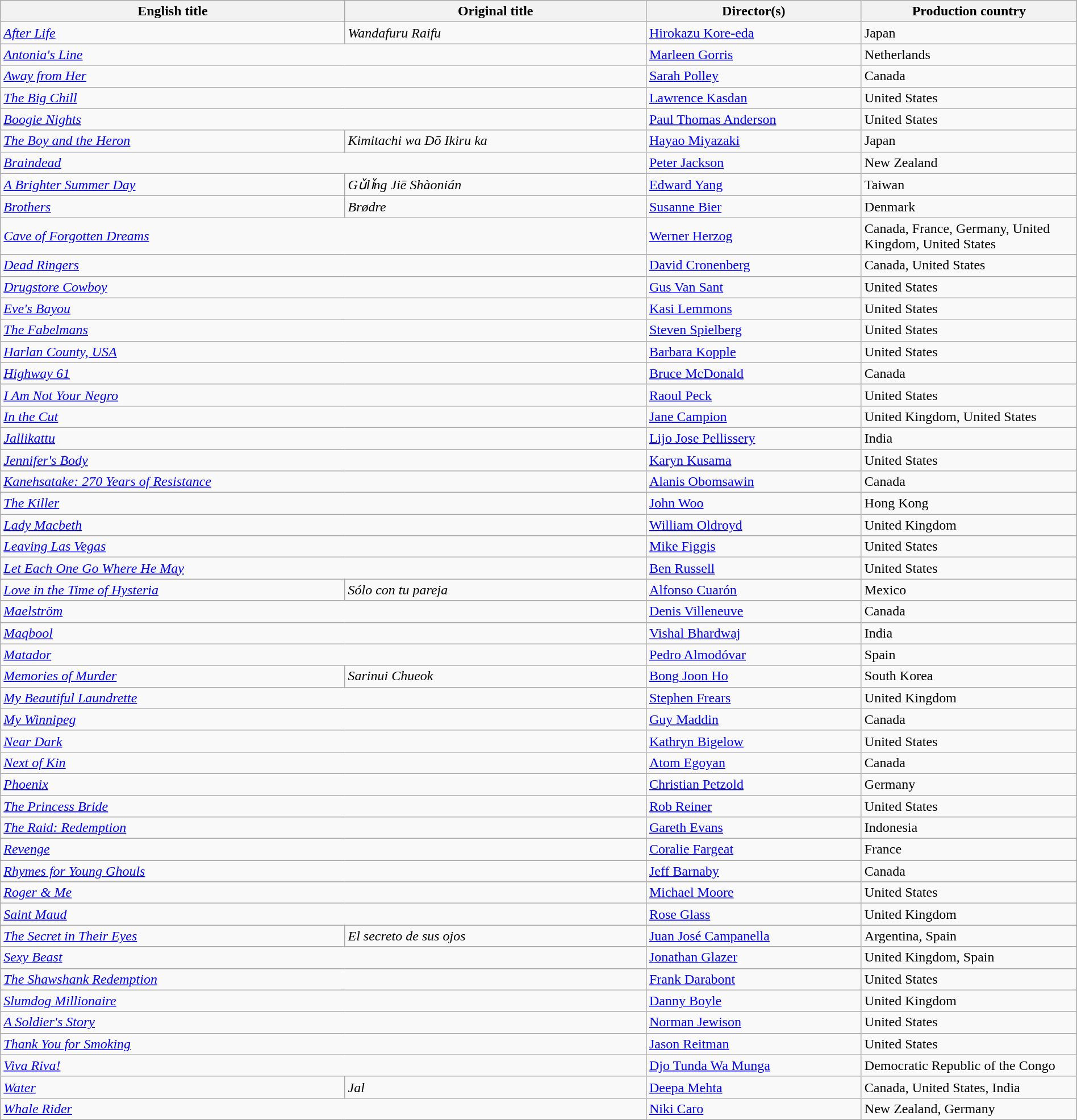<table class="wikitable sortable" style="width:100%; margin-bottom:4px">
<tr>
<th scope="col" width="32%">English title</th>
<th scope="col" width="28%">Original title</th>
<th scope="col" width="20%">Director(s)</th>
<th scope="col" width="20%">Production country</th>
</tr>
<tr>
<td><em><a href='#'>After Life</a></em></td>
<td><em>Wandafuru Raifu</em></td>
<td><a href='#'>Hirokazu Kore-eda</a></td>
<td>Japan</td>
</tr>
<tr>
<td colspan=2><em><a href='#'>Antonia's Line</a></em></td>
<td><a href='#'>Marleen Gorris</a></td>
<td>Netherlands</td>
</tr>
<tr>
<td colspan=2><em><a href='#'>Away from Her</a></em></td>
<td><a href='#'>Sarah Polley</a></td>
<td>Canada</td>
</tr>
<tr>
<td colspan=2><em><a href='#'>The Big Chill</a></em></td>
<td><a href='#'>Lawrence Kasdan</a></td>
<td>United States</td>
</tr>
<tr>
<td colspan=2><em><a href='#'>Boogie Nights</a></em></td>
<td><a href='#'>Paul Thomas Anderson</a></td>
<td>United States</td>
</tr>
<tr>
<td><em><a href='#'>The Boy and the Heron</a></em></td>
<td><em>Kimitachi wa Dō Ikiru ka</em></td>
<td><a href='#'>Hayao Miyazaki</a></td>
<td>Japan</td>
</tr>
<tr>
<td colspan=2><em><a href='#'>Braindead</a></em></td>
<td><a href='#'>Peter Jackson</a></td>
<td>New Zealand</td>
</tr>
<tr>
<td><em><a href='#'>A Brighter Summer Day</a></em></td>
<td><em>Gǔlǐng Jiē Shàonián</em></td>
<td><a href='#'>Edward Yang</a></td>
<td>Taiwan</td>
</tr>
<tr>
<td><em><a href='#'>Brothers</a></em></td>
<td><em>Brødre</em></td>
<td><a href='#'>Susanne Bier</a></td>
<td>Denmark</td>
</tr>
<tr>
<td colspan=2><em><a href='#'>Cave of Forgotten Dreams</a></em></td>
<td><a href='#'>Werner Herzog</a></td>
<td>Canada, France, Germany, United Kingdom, United States</td>
</tr>
<tr>
<td colspan=2><em><a href='#'>Dead Ringers</a></em></td>
<td><a href='#'>David Cronenberg</a></td>
<td>Canada, United States</td>
</tr>
<tr>
<td colspan=2><em><a href='#'>Drugstore Cowboy</a></em></td>
<td><a href='#'>Gus Van Sant</a></td>
<td>United States</td>
</tr>
<tr>
<td colspan=2><em><a href='#'>Eve's Bayou</a></em></td>
<td><a href='#'>Kasi Lemmons</a></td>
<td>United States</td>
</tr>
<tr>
<td colspan=2><em><a href='#'>The Fabelmans</a></em></td>
<td><a href='#'>Steven Spielberg</a></td>
<td>United States</td>
</tr>
<tr>
<td colspan=2><em><a href='#'>Harlan County, USA</a></em></td>
<td><a href='#'>Barbara Kopple</a></td>
<td>United States</td>
</tr>
<tr>
<td colspan=2><em><a href='#'>Highway 61</a></em></td>
<td><a href='#'>Bruce McDonald</a></td>
<td>Canada</td>
</tr>
<tr>
<td colspan=2><em><a href='#'>I Am Not Your Negro</a></em></td>
<td><a href='#'>Raoul Peck</a></td>
<td>United States</td>
</tr>
<tr>
<td colspan=2><em><a href='#'>In the Cut</a></em></td>
<td><a href='#'>Jane Campion</a></td>
<td>United Kingdom, United States</td>
</tr>
<tr>
<td colspan=2><em><a href='#'>Jallikattu</a></em></td>
<td><a href='#'>Lijo Jose Pellissery</a></td>
<td>India</td>
</tr>
<tr>
<td colspan=2><em><a href='#'>Jennifer's Body</a></em></td>
<td><a href='#'>Karyn Kusama</a></td>
<td>United States</td>
</tr>
<tr>
<td colspan=2><em><a href='#'>Kanehsatake: 270 Years of Resistance</a></em></td>
<td><a href='#'>Alanis Obomsawin</a></td>
<td>Canada</td>
</tr>
<tr>
<td colspan=2><em><a href='#'>The Killer</a></em></td>
<td><a href='#'>John Woo</a></td>
<td>Hong Kong</td>
</tr>
<tr>
<td colspan=2><em><a href='#'>Lady Macbeth</a></em></td>
<td><a href='#'>William Oldroyd</a></td>
<td>United Kingdom</td>
</tr>
<tr>
<td colspan=2><em><a href='#'>Leaving Las Vegas</a></em></td>
<td><a href='#'>Mike Figgis</a></td>
<td>United States</td>
</tr>
<tr>
<td colspan=2><em><a href='#'>Let Each One Go Where He May</a></em></td>
<td><a href='#'>Ben Russell</a></td>
<td>United States</td>
</tr>
<tr>
<td><em><a href='#'>Love in the Time of Hysteria</a></em></td>
<td><em>Sólo con tu pareja</em></td>
<td><a href='#'>Alfonso Cuarón</a></td>
<td>Mexico</td>
</tr>
<tr>
<td colspan=2><em><a href='#'>Maelström</a></em></td>
<td><a href='#'>Denis Villeneuve</a></td>
<td>Canada</td>
</tr>
<tr>
<td colspan=2><em><a href='#'>Maqbool</a></em></td>
<td><a href='#'>Vishal Bhardwaj</a></td>
<td>India</td>
</tr>
<tr>
<td colspan=2><em><a href='#'>Matador</a></em></td>
<td><a href='#'>Pedro Almodóvar</a></td>
<td>Spain</td>
</tr>
<tr>
<td><em><a href='#'>Memories of Murder</a></em></td>
<td><em>Sarinui Chueok</em></td>
<td><a href='#'>Bong Joon Ho</a></td>
<td>South Korea</td>
</tr>
<tr>
<td colspan=2><em><a href='#'>My Beautiful Laundrette</a></em></td>
<td><a href='#'>Stephen Frears</a></td>
<td>United Kingdom</td>
</tr>
<tr>
<td colspan=2><em><a href='#'>My Winnipeg</a></em></td>
<td><a href='#'>Guy Maddin</a></td>
<td>Canada</td>
</tr>
<tr>
<td colspan=2><em><a href='#'>Near Dark</a></em></td>
<td><a href='#'>Kathryn Bigelow</a></td>
<td>United States</td>
</tr>
<tr>
<td colspan=2><em><a href='#'>Next of Kin</a></em></td>
<td><a href='#'>Atom Egoyan</a></td>
<td>Canada</td>
</tr>
<tr>
<td colspan=2><em><a href='#'>Phoenix</a></em></td>
<td><a href='#'>Christian Petzold</a></td>
<td>Germany</td>
</tr>
<tr>
<td colspan=2><em><a href='#'>The Princess Bride</a></em></td>
<td><a href='#'>Rob Reiner</a></td>
<td>United States</td>
</tr>
<tr>
<td colspan=2><em><a href='#'>The Raid: Redemption</a></em></td>
<td><a href='#'>Gareth Evans</a></td>
<td>Indonesia</td>
</tr>
<tr>
<td colspan=2><em><a href='#'>Revenge</a></em></td>
<td><a href='#'>Coralie Fargeat</a></td>
<td>France</td>
</tr>
<tr>
<td colspan=2><em><a href='#'>Rhymes for Young Ghouls</a></em></td>
<td><a href='#'>Jeff Barnaby</a></td>
<td>Canada</td>
</tr>
<tr>
<td colspan=2><em><a href='#'>Roger & Me</a></em></td>
<td><a href='#'>Michael Moore</a></td>
<td>United States</td>
</tr>
<tr>
<td colspan=2><em><a href='#'>Saint Maud</a></em></td>
<td><a href='#'>Rose Glass</a></td>
<td>United Kingdom</td>
</tr>
<tr>
<td><em><a href='#'>The Secret in Their Eyes</a></em></td>
<td><em>El secreto de sus ojos</em></td>
<td><a href='#'>Juan José Campanella</a></td>
<td>Argentina, Spain</td>
</tr>
<tr>
<td colspan=2><em><a href='#'>Sexy Beast</a></em></td>
<td><a href='#'>Jonathan Glazer</a></td>
<td>United Kingdom, Spain</td>
</tr>
<tr>
<td colspan=2><em><a href='#'>The Shawshank Redemption</a></em></td>
<td><a href='#'>Frank Darabont</a></td>
<td>United States</td>
</tr>
<tr>
<td colspan=2><em><a href='#'>Slumdog Millionaire</a></em></td>
<td><a href='#'>Danny Boyle</a></td>
<td>United Kingdom</td>
</tr>
<tr>
<td colspan=2><em><a href='#'>A Soldier's Story</a></em></td>
<td><a href='#'>Norman Jewison</a></td>
<td>United States</td>
</tr>
<tr>
<td colspan=2><em><a href='#'>Thank You for Smoking</a></em></td>
<td><a href='#'>Jason Reitman</a></td>
<td>United States</td>
</tr>
<tr>
<td colspan=2><em><a href='#'>Viva Riva!</a></em></td>
<td><a href='#'>Djo Tunda Wa Munga</a></td>
<td>Democratic Republic of the Congo</td>
</tr>
<tr>
<td><em><a href='#'>Water</a></em></td>
<td><em>Jal</em></td>
<td><a href='#'>Deepa Mehta</a></td>
<td>Canada, United States, India</td>
</tr>
<tr>
<td colspan=2><em><a href='#'>Whale Rider</a></em></td>
<td><a href='#'>Niki Caro</a></td>
<td>New Zealand, Germany</td>
</tr>
</table>
